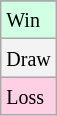<table class="wikitable">
<tr>
</tr>
<tr bgcolor = "#d0ffe3">
<td><small>Win</small></td>
</tr>
<tr bgcolor = "#f3f3f3">
<td><small>Draw</small></td>
</tr>
<tr bgcolor = "#ffd0e3">
<td><small>Loss</small></td>
</tr>
</table>
